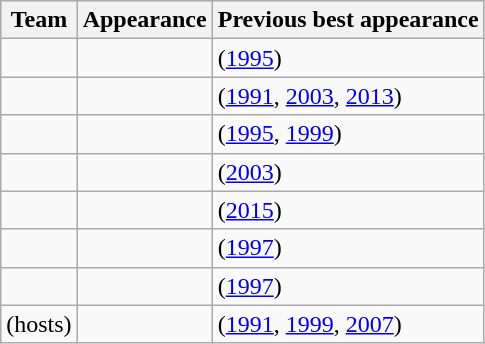<table class="wikitable sortable" style="text-align: left;">
<tr>
<th>Team</th>
<th>Appearance</th>
<th>Previous best appearance</th>
</tr>
<tr>
<td></td>
<td></td>
<td> (<a href='#'>1995</a>)</td>
</tr>
<tr>
<td></td>
<td></td>
<td> (<a href='#'>1991</a>, <a href='#'>2003</a>, <a href='#'>2013</a>)</td>
</tr>
<tr>
<td></td>
<td></td>
<td> (<a href='#'>1995</a>, <a href='#'>1999</a>)</td>
</tr>
<tr>
<td></td>
<td></td>
<td> (<a href='#'>2003</a>)</td>
</tr>
<tr>
<td></td>
<td></td>
<td> (<a href='#'>2015</a>)</td>
</tr>
<tr>
<td></td>
<td></td>
<td> (<a href='#'>1997</a>)</td>
</tr>
<tr>
<td></td>
<td></td>
<td> (<a href='#'>1997</a>)</td>
</tr>
<tr>
<td> (hosts)</td>
<td></td>
<td> (<a href='#'>1991</a>, <a href='#'>1999</a>, <a href='#'>2007</a>)</td>
</tr>
</table>
